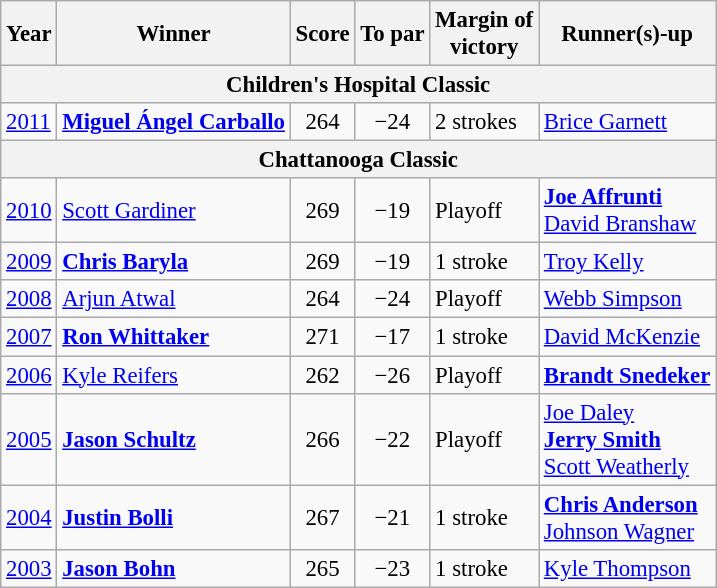<table class=wikitable style=font-size:95%>
<tr>
<th>Year</th>
<th>Winner</th>
<th>Score</th>
<th>To par</th>
<th>Margin of<br>victory</th>
<th>Runner(s)-up</th>
</tr>
<tr>
<th colspan=7>Children's Hospital Classic</th>
</tr>
<tr>
<td><a href='#'>2011</a></td>
<td> <strong><a href='#'>Miguel Ángel Carballo</a></strong></td>
<td align=center>264</td>
<td align=center>−24</td>
<td>2 strokes</td>
<td> <a href='#'>Brice Garnett</a></td>
</tr>
<tr>
<th colspan=7>Chattanooga Classic</th>
</tr>
<tr>
<td><a href='#'>2010</a></td>
<td> <a href='#'>Scott Gardiner</a></td>
<td align=center>269</td>
<td align=center>−19</td>
<td>Playoff</td>
<td> <strong><a href='#'>Joe Affrunti</a></strong><br> <a href='#'>David Branshaw</a></td>
</tr>
<tr>
<td><a href='#'>2009</a></td>
<td> <strong><a href='#'>Chris Baryla</a></strong></td>
<td align=center>269</td>
<td align=center>−19</td>
<td>1 stroke</td>
<td> <a href='#'>Troy Kelly</a></td>
</tr>
<tr>
<td><a href='#'>2008</a></td>
<td> <a href='#'>Arjun Atwal</a></td>
<td align=center>264</td>
<td align=center>−24</td>
<td>Playoff</td>
<td> <a href='#'>Webb Simpson</a></td>
</tr>
<tr>
<td><a href='#'>2007</a></td>
<td> <strong><a href='#'>Ron Whittaker</a></strong></td>
<td align=center>271</td>
<td align=center>−17</td>
<td>1 stroke</td>
<td> <a href='#'>David McKenzie</a></td>
</tr>
<tr>
<td><a href='#'>2006</a></td>
<td> <a href='#'>Kyle Reifers</a></td>
<td align=center>262</td>
<td align=center>−26</td>
<td>Playoff</td>
<td> <strong><a href='#'>Brandt Snedeker</a></strong></td>
</tr>
<tr>
<td><a href='#'>2005</a></td>
<td> <strong><a href='#'>Jason Schultz</a></strong></td>
<td align=center>266</td>
<td align=center>−22</td>
<td>Playoff</td>
<td> <a href='#'>Joe Daley</a><br> <strong><a href='#'>Jerry Smith</a></strong><br> <a href='#'>Scott Weatherly</a></td>
</tr>
<tr>
<td><a href='#'>2004</a></td>
<td> <strong><a href='#'>Justin Bolli</a></strong></td>
<td align=center>267</td>
<td align=center>−21</td>
<td>1 stroke</td>
<td> <strong><a href='#'>Chris Anderson</a></strong><br> <a href='#'>Johnson Wagner</a></td>
</tr>
<tr>
<td><a href='#'>2003</a></td>
<td> <strong><a href='#'>Jason Bohn</a></strong></td>
<td align=center>265</td>
<td align=center>−23</td>
<td>1 stroke</td>
<td> <a href='#'>Kyle Thompson</a></td>
</tr>
</table>
